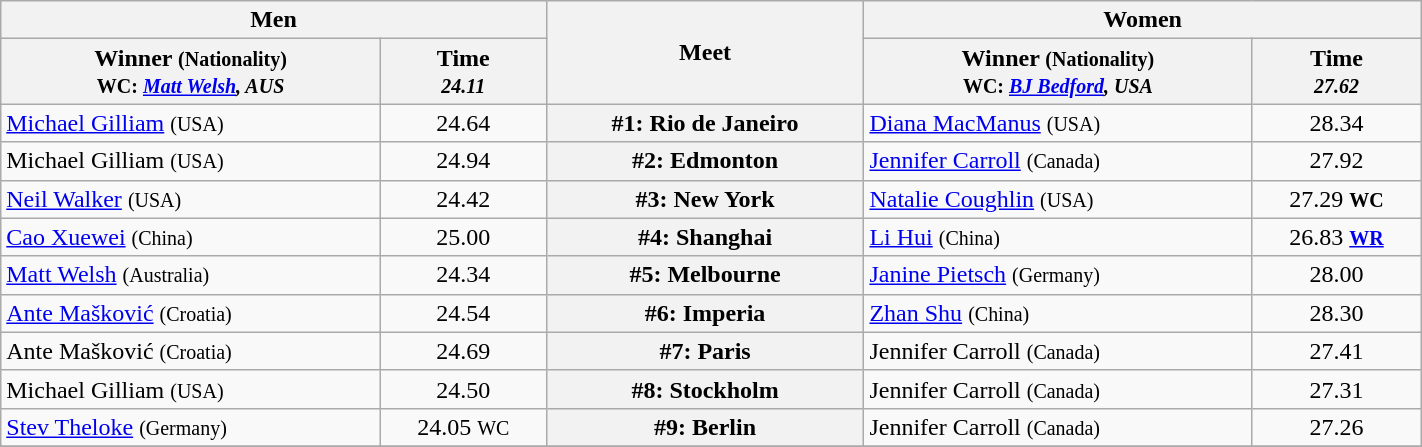<table class=wikitable width="75%">
<tr>
<th colspan="2">Men</th>
<th rowspan="2">Meet</th>
<th colspan="2">Women</th>
</tr>
<tr>
<th>Winner <small>(Nationality) <br> WC: <em><a href='#'>Matt Welsh</a>, AUS</em> </small></th>
<th>Time <small><br> <em>24.11</em></small></th>
<th>Winner <small>(Nationality) <br> WC: <em><a href='#'>BJ Bedford</a>, USA</em> </small></th>
<th>Time <small><br> <em>27.62</em></small></th>
</tr>
<tr>
<td> <a href='#'>Michael Gilliam</a> <small>(USA)</small></td>
<td align=center>24.64</td>
<th>#1: Rio de Janeiro</th>
<td> <a href='#'>Diana MacManus</a> <small>(USA)</small></td>
<td align=center>28.34</td>
</tr>
<tr>
<td> Michael Gilliam <small>(USA)</small></td>
<td align=center>24.94</td>
<th>#2: Edmonton</th>
<td> <a href='#'>Jennifer Carroll</a> <small>(Canada)</small></td>
<td align=center>27.92</td>
</tr>
<tr>
<td> <a href='#'>Neil Walker</a> <small>(USA)</small></td>
<td align=center>24.42</td>
<th>#3: New York</th>
<td> <a href='#'>Natalie Coughlin</a> <small>(USA)</small></td>
<td align=center>27.29 <small><strong>WC</strong></small></td>
</tr>
<tr>
<td> <a href='#'>Cao Xuewei</a> <small>(China)</small></td>
<td align=center>25.00</td>
<th>#4: Shanghai</th>
<td> <a href='#'>Li Hui</a> <small>(China)</small></td>
<td align=center>26.83 <small><strong><a href='#'>WR</a></strong></small></td>
</tr>
<tr>
<td> <a href='#'>Matt Welsh</a> <small>(Australia)</small></td>
<td align=center>24.34</td>
<th>#5: Melbourne</th>
<td> <a href='#'>Janine Pietsch</a> <small>(Germany)</small></td>
<td align=center>28.00</td>
</tr>
<tr>
<td> <a href='#'>Ante Mašković</a> <small>(Croatia)</small></td>
<td align=center>24.54</td>
<th>#6: Imperia</th>
<td> <a href='#'>Zhan Shu</a> <small>(China)</small></td>
<td align=center>28.30</td>
</tr>
<tr>
<td> Ante Mašković <small>(Croatia)</small></td>
<td align=center>24.69</td>
<th>#7: Paris</th>
<td> Jennifer Carroll <small>(Canada)</small></td>
<td align=center>27.41</td>
</tr>
<tr>
<td> Michael Gilliam <small>(USA)</small></td>
<td align=center>24.50</td>
<th>#8: Stockholm</th>
<td> Jennifer Carroll <small>(Canada)</small></td>
<td align=center>27.31</td>
</tr>
<tr>
<td> <a href='#'>Stev Theloke</a> <small>(Germany)</small></td>
<td align=center>24.05 <small>WC</small></td>
<th>#9: Berlin</th>
<td> Jennifer Carroll <small>(Canada)</small></td>
<td align=center>27.26</td>
</tr>
<tr>
</tr>
</table>
